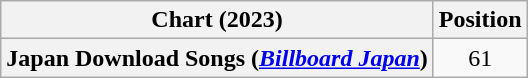<table class="wikitable plainrowheaders" style="text-align:center;">
<tr>
<th scope="col">Chart (2023)</th>
<th scope="col">Position</th>
</tr>
<tr>
<th scope="row">Japan Download Songs (<em><a href='#'>Billboard Japan</a></em>)</th>
<td>61</td>
</tr>
</table>
